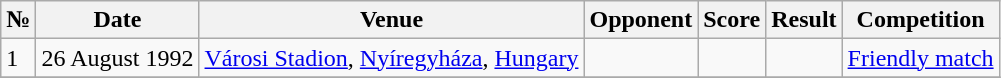<table class="wikitable">
<tr>
<th>№</th>
<th>Date</th>
<th>Venue</th>
<th>Opponent</th>
<th>Score</th>
<th>Result</th>
<th>Competition</th>
</tr>
<tr>
<td>1</td>
<td>26 August 1992</td>
<td><a href='#'>Városi Stadion</a>, <a href='#'>Nyíregyháza</a>, <a href='#'>Hungary</a></td>
<td></td>
<td></td>
<td></td>
<td><a href='#'>Friendly match</a></td>
</tr>
<tr>
</tr>
</table>
